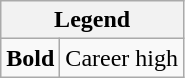<table class="wikitable mw-collapsible">
<tr>
<th colspan="2">Legend</th>
</tr>
<tr>
<td><strong>Bold</strong></td>
<td>Career high</td>
</tr>
</table>
